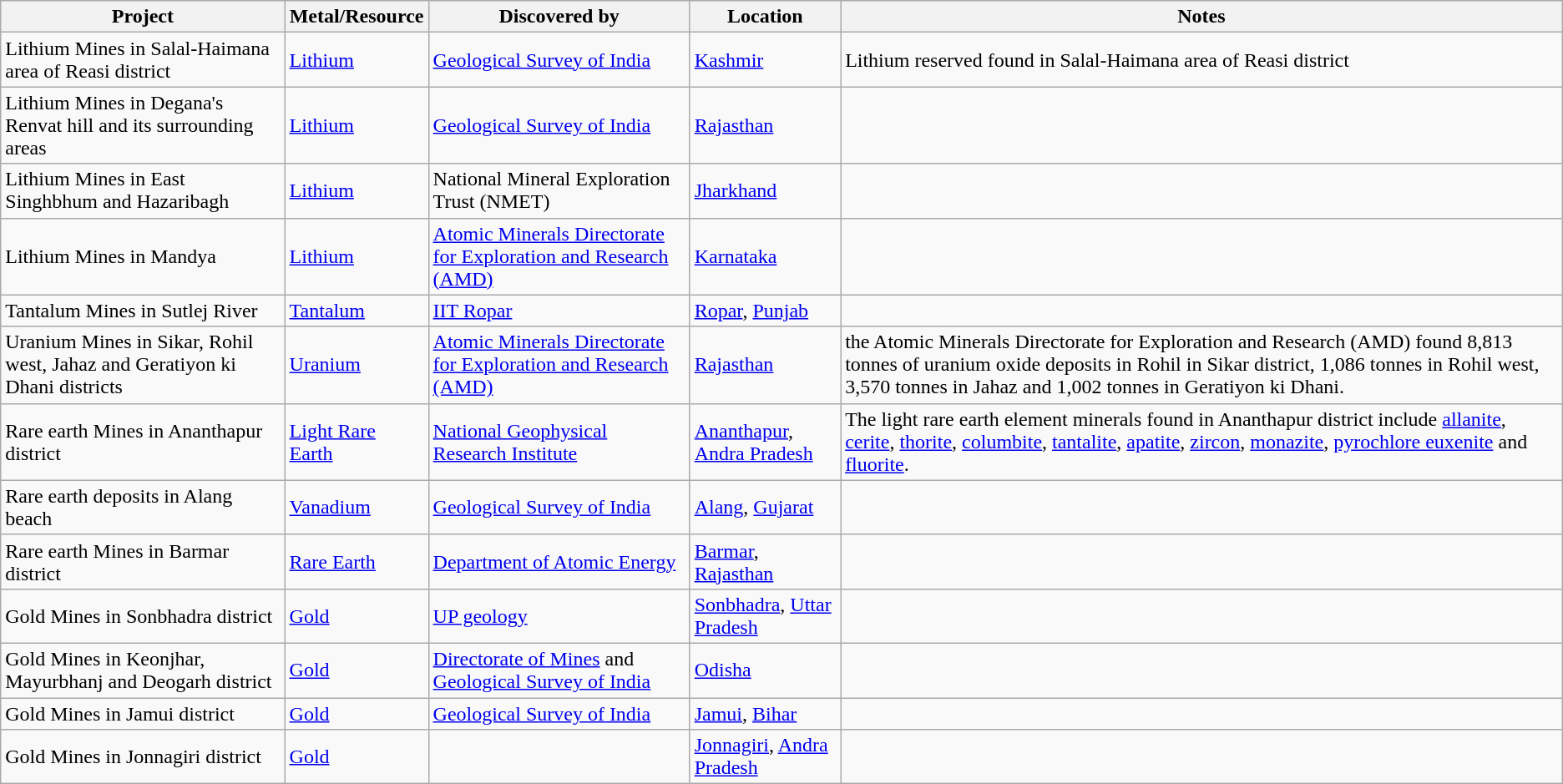<table class="wikitable sortable">
<tr>
<th>Project</th>
<th>Metal/Resource</th>
<th>Discovered by</th>
<th>Location</th>
<th>Notes</th>
</tr>
<tr>
<td>Lithium Mines in Salal-Haimana area of Reasi district</td>
<td><a href='#'>Lithium</a></td>
<td><a href='#'>Geological Survey of India</a></td>
<td><a href='#'>Kashmir</a></td>
<td>Lithium reserved found in Salal-Haimana area of Reasi district</td>
</tr>
<tr>
<td>Lithium Mines in Degana's Renvat hill and its surrounding areas</td>
<td><a href='#'>Lithium</a></td>
<td><a href='#'>Geological Survey of India</a></td>
<td><a href='#'>Rajasthan</a></td>
<td></td>
</tr>
<tr>
<td>Lithium Mines in East Singhbhum and Hazaribagh</td>
<td><a href='#'>Lithium</a></td>
<td>National Mineral Exploration Trust (NMET)</td>
<td><a href='#'>Jharkhand</a></td>
<td></td>
</tr>
<tr>
<td>Lithium Mines in Mandya</td>
<td><a href='#'>Lithium</a></td>
<td><a href='#'>Atomic Minerals Directorate for Exploration and Research (AMD)</a></td>
<td><a href='#'>Karnataka</a></td>
<td></td>
</tr>
<tr>
<td>Tantalum Mines in Sutlej River</td>
<td><a href='#'>Tantalum</a></td>
<td><a href='#'>IIT Ropar</a></td>
<td><a href='#'>Ropar</a>, <a href='#'>Punjab</a></td>
<td></td>
</tr>
<tr>
<td>Uranium Mines in Sikar, Rohil west, Jahaz and Geratiyon ki Dhani districts</td>
<td><a href='#'>Uranium</a></td>
<td><a href='#'>Atomic Minerals Directorate for Exploration and Research (AMD)</a></td>
<td><a href='#'>Rajasthan</a></td>
<td>the Atomic Minerals Directorate for Exploration and Research (AMD) found 8,813 tonnes of uranium oxide deposits in Rohil in Sikar district, 1,086 tonnes in Rohil west, 3,570 tonnes in Jahaz and 1,002 tonnes in Geratiyon ki Dhani.</td>
</tr>
<tr>
<td>Rare earth Mines in Ananthapur district</td>
<td><a href='#'>Light Rare Earth</a></td>
<td><a href='#'>National Geophysical Research Institute</a></td>
<td><a href='#'>Ananthapur</a>, <a href='#'>Andra Pradesh</a></td>
<td>The light rare earth element minerals found in Ananthapur district include <a href='#'>allanite</a>, <a href='#'>cerite</a>, <a href='#'>thorite</a>, <a href='#'>columbite</a>, <a href='#'>tantalite</a>, <a href='#'>apatite</a>, <a href='#'>zircon</a>, <a href='#'>monazite</a>, <a href='#'>pyrochlore euxenite</a> and <a href='#'>fluorite</a>.</td>
</tr>
<tr>
<td>Rare earth deposits in Alang beach</td>
<td><a href='#'>Vanadium</a></td>
<td><a href='#'>Geological Survey of India</a></td>
<td><a href='#'>Alang</a>, <a href='#'>Gujarat</a></td>
<td></td>
</tr>
<tr>
<td>Rare earth Mines in Barmar district</td>
<td><a href='#'>Rare Earth</a></td>
<td><a href='#'>Department of Atomic Energy</a></td>
<td><a href='#'>Barmar</a>, <a href='#'>Rajasthan</a></td>
<td></td>
</tr>
<tr>
<td>Gold Mines in Sonbhadra district</td>
<td><a href='#'>Gold</a></td>
<td><a href='#'>UP geology</a></td>
<td><a href='#'>Sonbhadra</a>, <a href='#'>Uttar Pradesh</a></td>
<td></td>
</tr>
<tr>
<td>Gold Mines in Keonjhar, Mayurbhanj and Deogarh district</td>
<td><a href='#'>Gold</a></td>
<td><a href='#'>Directorate of Mines</a> and <a href='#'>Geological Survey of India</a></td>
<td><a href='#'>Odisha</a></td>
<td></td>
</tr>
<tr>
<td>Gold Mines in Jamui district</td>
<td><a href='#'>Gold</a></td>
<td><a href='#'>Geological Survey of India</a></td>
<td><a href='#'>Jamui</a>, <a href='#'>Bihar</a></td>
<td></td>
</tr>
<tr>
<td>Gold Mines in Jonnagiri district</td>
<td><a href='#'>Gold</a></td>
<td></td>
<td><a href='#'>Jonnagiri</a>, <a href='#'>Andra Pradesh</a></td>
<td></td>
</tr>
</table>
